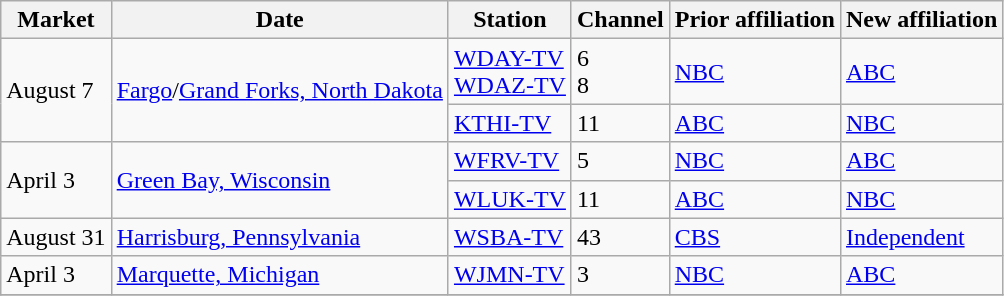<table class="wikitable">
<tr>
<th>Market</th>
<th>Date</th>
<th>Station</th>
<th>Channel</th>
<th>Prior affiliation</th>
<th>New affiliation</th>
</tr>
<tr>
<td rowspan="2">August 7</td>
<td rowspan="2"><a href='#'>Fargo</a>/<a href='#'>Grand Forks, North Dakota</a></td>
<td><a href='#'>WDAY-TV</a><br><a href='#'>WDAZ-TV</a></td>
<td>6<br>8</td>
<td><a href='#'>NBC</a></td>
<td><a href='#'>ABC</a></td>
</tr>
<tr>
<td><a href='#'>KTHI-TV</a></td>
<td>11</td>
<td><a href='#'>ABC</a></td>
<td><a href='#'>NBC</a></td>
</tr>
<tr>
<td rowspan="2">April 3</td>
<td rowspan="2"><a href='#'>Green Bay, Wisconsin</a></td>
<td><a href='#'>WFRV-TV</a></td>
<td>5</td>
<td><a href='#'>NBC</a></td>
<td><a href='#'>ABC</a></td>
</tr>
<tr>
<td><a href='#'>WLUK-TV</a></td>
<td>11</td>
<td><a href='#'>ABC</a></td>
<td><a href='#'>NBC</a></td>
</tr>
<tr>
<td>August 31</td>
<td><a href='#'>Harrisburg, Pennsylvania</a></td>
<td><a href='#'>WSBA-TV</a></td>
<td>43</td>
<td><a href='#'>CBS</a></td>
<td><a href='#'>Independent</a></td>
</tr>
<tr>
<td>April 3</td>
<td><a href='#'>Marquette, Michigan</a></td>
<td><a href='#'>WJMN-TV</a></td>
<td>3</td>
<td><a href='#'>NBC</a></td>
<td><a href='#'>ABC</a></td>
</tr>
<tr>
</tr>
</table>
